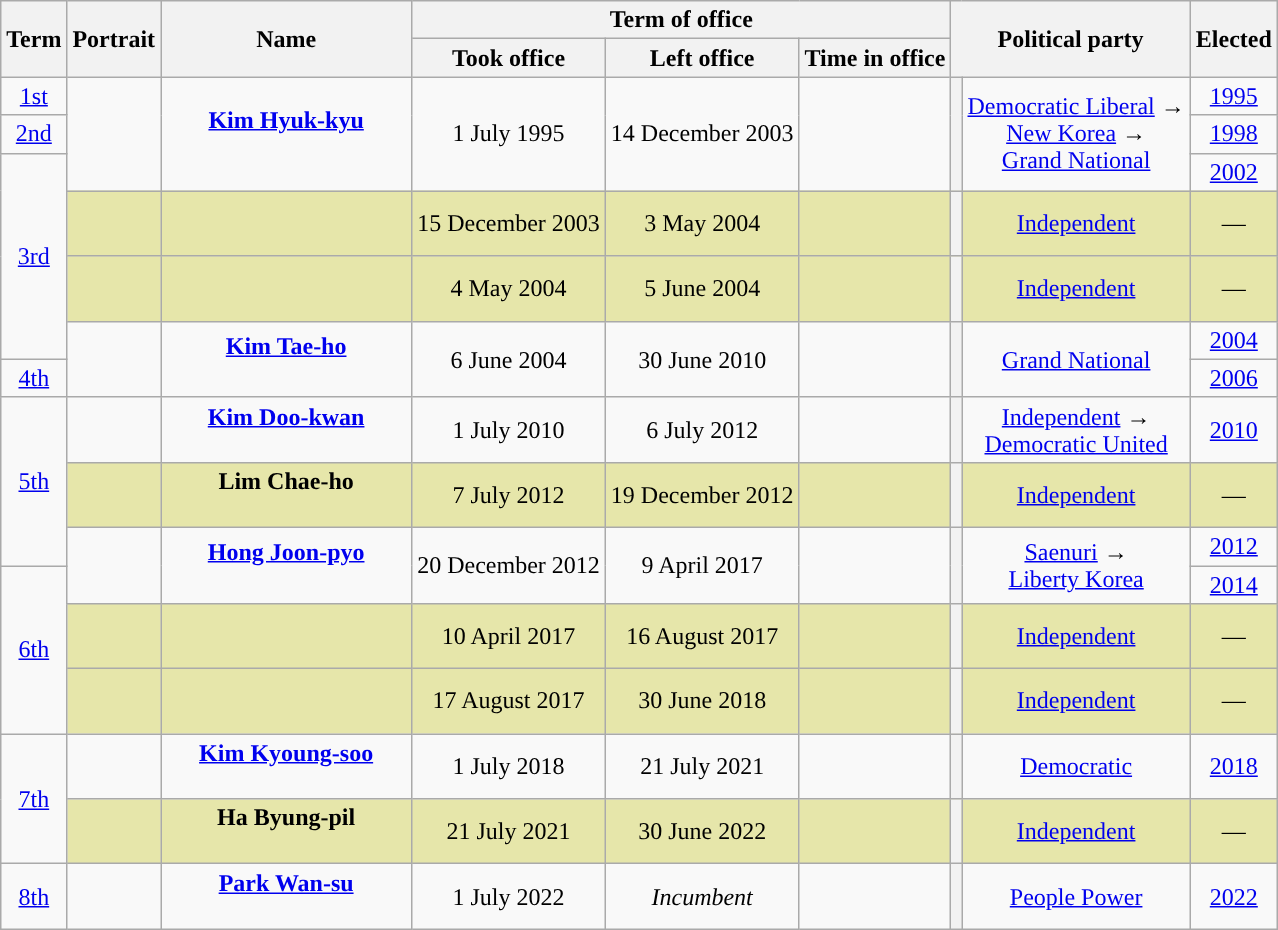<table class="wikitable" style="text-align:center">
<tr>
<th rowspan="2">Term</th>
<th rowspan="2">Portrait</th>
<th rowspan="2" width="160">Name<br></th>
<th colspan="3">Term of office</th>
<th colspan="2" rowspan="2">Political party</th>
<th rowspan="2">Elected</th>
</tr>
<tr>
<th>Took office</th>
<th>Left office</th>
<th>Time in office</th>
</tr>
<tr>
<td><a href='#'>1st</a></td>
<td rowspan="3"></td>
<td rowspan="3"><strong><a href='#'>Kim Hyuk-kyu</a></strong><br><br></td>
<td rowspan="3">1 July 1995</td>
<td rowspan="3">14 December 2003</td>
<td rowspan="3"></td>
<th rowspan="3" style="background:"></th>
<td rowspan="3"><a href='#'>Democratic Liberal</a> →<br><a href='#'>New Korea</a> →<br><a href='#'>Grand National</a></td>
<td><a href='#'>1995</a></td>
</tr>
<tr>
<td><a href='#'>2nd</a></td>
<td><a href='#'>1998</a></td>
</tr>
<tr>
<td rowspan="4"><a href='#'>3rd</a></td>
<td><a href='#'>2002</a></td>
</tr>
<tr style="background:#E6E6AA;">
<td></td>
<td><strong></strong><br><br></td>
<td>15 December 2003</td>
<td>3 May 2004</td>
<td></td>
<th style="background:"></th>
<td><a href='#'>Independent</a></td>
<td>—</td>
</tr>
<tr style="background:#E6E6AA;">
<td></td>
<td><strong></strong><br><br></td>
<td>4 May 2004</td>
<td>5 June 2004</td>
<td></td>
<th style="background:"></th>
<td><a href='#'>Independent</a></td>
<td>—</td>
</tr>
<tr>
<td rowspan="2"></td>
<td rowspan="2"><strong><a href='#'>Kim Tae-ho</a></strong><br><br></td>
<td rowspan="2">6 June 2004</td>
<td rowspan="2">30 June 2010</td>
<td rowspan="2"></td>
<th rowspan="2" style="background:"></th>
<td rowspan="2"><a href='#'>Grand National</a></td>
<td><a href='#'>2004 </a></td>
</tr>
<tr>
<td><a href='#'>4th</a></td>
<td><a href='#'>2006</a></td>
</tr>
<tr>
<td rowspan="3"><a href='#'>5th</a></td>
<td></td>
<td><strong><a href='#'>Kim Doo-kwan</a></strong><br><br></td>
<td>1 July 2010</td>
<td>6 July 2012</td>
<td></td>
<th style="background:"></th>
<td><a href='#'>Independent</a> →<br><a href='#'>Democratic United</a></td>
<td><a href='#'>2010</a></td>
</tr>
<tr style="background:#E6E6AA;">
<td></td>
<td><strong>Lim Chae-ho</strong><br><br></td>
<td>7 July 2012</td>
<td>19 December 2012</td>
<td></td>
<th style="background:"></th>
<td><a href='#'>Independent</a></td>
<td>—</td>
</tr>
<tr>
<td rowspan="2"></td>
<td rowspan="2"><strong><a href='#'>Hong Joon-pyo</a></strong><br><br></td>
<td rowspan="2">20 December 2012</td>
<td rowspan="2">9 April 2017</td>
<td rowspan="2"></td>
<th rowspan="2" style="background:"></th>
<td rowspan="2"><a href='#'>Saenuri</a> →<br><a href='#'>Liberty Korea</a></td>
<td><a href='#'>2012 </a></td>
</tr>
<tr>
<td rowspan="3"><a href='#'>6th</a></td>
<td><a href='#'>2014</a></td>
</tr>
<tr style="background:#E6E6AA;">
<td></td>
<td><strong></strong><br><br></td>
<td>10 April 2017</td>
<td>16 August 2017</td>
<td></td>
<th style="background:"></th>
<td><a href='#'>Independent</a></td>
<td>—</td>
</tr>
<tr style="background:#E6E6AA;">
<td></td>
<td><strong></strong><br><br></td>
<td>17 August 2017</td>
<td>30 June 2018</td>
<td></td>
<th style="background:"></th>
<td><a href='#'>Independent</a></td>
<td>—</td>
</tr>
<tr>
<td rowspan="2"><a href='#'>7th</a></td>
<td></td>
<td><strong><a href='#'>Kim Kyoung-soo</a></strong><br><br></td>
<td>1 July 2018</td>
<td>21 July 2021</td>
<td></td>
<th style="background:"></th>
<td><a href='#'>Democratic</a></td>
<td><a href='#'>2018</a></td>
</tr>
<tr style="background:#E6E6AA;">
<td></td>
<td><strong>Ha Byung-pil</strong><br><br></td>
<td>21 July 2021</td>
<td>30 June 2022</td>
<td></td>
<th style="background:"></th>
<td><a href='#'>Independent</a></td>
<td>—</td>
</tr>
<tr>
<td><a href='#'>8th</a></td>
<td></td>
<td><strong><a href='#'>Park Wan-su</a></strong><br><br></td>
<td>1 July 2022</td>
<td><em>Incumbent</em></td>
<td></td>
<th style="background:"></th>
<td><a href='#'>People Power</a></td>
<td><a href='#'>2022</a></td>
</tr>
</table>
